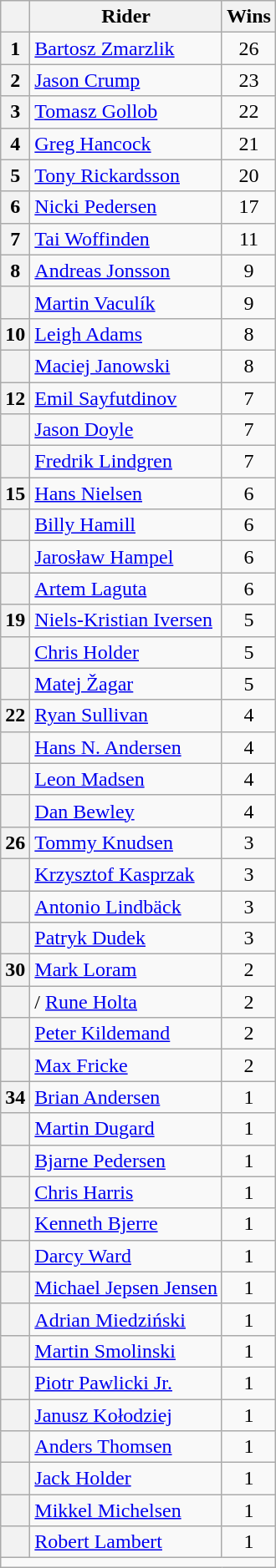<table class="wikitable" style="text-align:center">
<tr>
<th></th>
<th>Rider</th>
<th>Wins</th>
</tr>
<tr>
<th>1</th>
<td align=left> <a href='#'>Bartosz Zmarzlik</a></td>
<td>26</td>
</tr>
<tr>
<th>2</th>
<td align=left> <a href='#'>Jason Crump</a></td>
<td>23</td>
</tr>
<tr>
<th>3</th>
<td align=left> <a href='#'>Tomasz Gollob</a></td>
<td>22</td>
</tr>
<tr>
<th>4</th>
<td align=left> <a href='#'>Greg Hancock</a></td>
<td>21</td>
</tr>
<tr>
<th>5</th>
<td align=left> <a href='#'>Tony Rickardsson</a></td>
<td>20</td>
</tr>
<tr>
<th>6</th>
<td align=left> <a href='#'>Nicki Pedersen</a></td>
<td>17</td>
</tr>
<tr>
<th>7</th>
<td align=left> <a href='#'>Tai Woffinden</a></td>
<td>11</td>
</tr>
<tr>
<th>8</th>
<td align=left> <a href='#'>Andreas Jonsson</a></td>
<td>9</td>
</tr>
<tr>
<th></th>
<td align="left"> <a href='#'>Martin Vaculík</a></td>
<td>9</td>
</tr>
<tr>
<th>10</th>
<td align=left> <a href='#'>Leigh Adams</a></td>
<td>8</td>
</tr>
<tr>
<th></th>
<td align=left> <a href='#'>Maciej Janowski</a></td>
<td>8</td>
</tr>
<tr>
<th>12</th>
<td align=left> <a href='#'>Emil Sayfutdinov</a></td>
<td>7</td>
</tr>
<tr>
<th></th>
<td align=left> <a href='#'>Jason Doyle</a></td>
<td>7</td>
</tr>
<tr>
<th></th>
<td align=left> <a href='#'>Fredrik Lindgren</a></td>
<td>7</td>
</tr>
<tr>
<th>15</th>
<td align=left> <a href='#'>Hans Nielsen</a></td>
<td>6</td>
</tr>
<tr>
<th></th>
<td align=left> <a href='#'>Billy Hamill</a></td>
<td>6</td>
</tr>
<tr>
<th></th>
<td align=left> <a href='#'>Jarosław Hampel</a></td>
<td>6</td>
</tr>
<tr>
<th></th>
<td align=left> <a href='#'>Artem Laguta</a></td>
<td>6</td>
</tr>
<tr>
<th>19</th>
<td align=left> <a href='#'>Niels-Kristian Iversen</a></td>
<td>5</td>
</tr>
<tr>
<th></th>
<td align=left> <a href='#'>Chris Holder</a></td>
<td>5</td>
</tr>
<tr>
<th></th>
<td align=left> <a href='#'>Matej Žagar</a></td>
<td>5</td>
</tr>
<tr>
<th>22</th>
<td align=left> <a href='#'>Ryan Sullivan</a></td>
<td>4</td>
</tr>
<tr>
<th></th>
<td align=left> <a href='#'>Hans N. Andersen</a></td>
<td>4</td>
</tr>
<tr>
<th></th>
<td align=left> <a href='#'>Leon Madsen</a></td>
<td>4</td>
</tr>
<tr>
<th></th>
<td align=left> <a href='#'>Dan Bewley</a></td>
<td>4</td>
</tr>
<tr>
<th>26</th>
<td align=left> <a href='#'>Tommy Knudsen</a></td>
<td>3</td>
</tr>
<tr>
<th></th>
<td align=left> <a href='#'>Krzysztof Kasprzak</a></td>
<td>3</td>
</tr>
<tr>
<th></th>
<td align=left> <a href='#'>Antonio Lindbäck</a></td>
<td>3</td>
</tr>
<tr>
<th></th>
<td align=left> <a href='#'>Patryk Dudek</a></td>
<td>3</td>
</tr>
<tr>
<th>30</th>
<td align=left> <a href='#'>Mark Loram</a></td>
<td>2</td>
</tr>
<tr>
<th></th>
<td align=left>/ <a href='#'>Rune Holta</a></td>
<td>2</td>
</tr>
<tr>
<th></th>
<td align=left> <a href='#'>Peter Kildemand</a></td>
<td>2</td>
</tr>
<tr>
<th></th>
<td align=left> <a href='#'>Max Fricke</a></td>
<td>2</td>
</tr>
<tr>
<th>34</th>
<td align=left> <a href='#'>Brian Andersen</a></td>
<td>1</td>
</tr>
<tr>
<th></th>
<td align=left> <a href='#'>Martin Dugard</a></td>
<td>1</td>
</tr>
<tr>
<th></th>
<td align=left> <a href='#'>Bjarne Pedersen</a></td>
<td>1</td>
</tr>
<tr>
<th></th>
<td align=left> <a href='#'>Chris Harris</a></td>
<td>1</td>
</tr>
<tr>
<th></th>
<td align=left> <a href='#'>Kenneth Bjerre</a></td>
<td>1</td>
</tr>
<tr>
<th></th>
<td align=left> <a href='#'>Darcy Ward</a></td>
<td>1</td>
</tr>
<tr>
<th></th>
<td align=left> <a href='#'>Michael Jepsen Jensen</a></td>
<td>1</td>
</tr>
<tr>
<th></th>
<td align=left> <a href='#'>Adrian Miedziński</a></td>
<td>1</td>
</tr>
<tr>
<th></th>
<td align=left> <a href='#'>Martin Smolinski</a></td>
<td>1</td>
</tr>
<tr>
<th></th>
<td align=left> <a href='#'>Piotr Pawlicki Jr.</a></td>
<td>1</td>
</tr>
<tr>
<th></th>
<td align=left> <a href='#'>Janusz Kołodziej</a></td>
<td>1</td>
</tr>
<tr>
<th></th>
<td align=left> <a href='#'>Anders Thomsen</a></td>
<td>1</td>
</tr>
<tr>
<th></th>
<td align=left> <a href='#'>Jack Holder</a></td>
<td>1</td>
</tr>
<tr>
<th></th>
<td align=left> <a href='#'>Mikkel Michelsen</a></td>
<td>1</td>
</tr>
<tr>
<th></th>
<td align=left> <a href='#'>Robert Lambert</a></td>
<td>1</td>
</tr>
<tr>
<td colspan=4></td>
</tr>
</table>
